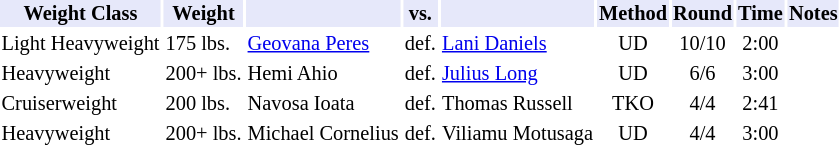<table class="toccolours" style="font-size: 85%;">
<tr>
<th style="background:#e6e8fa; color:#000; text-align:center;">Weight Class</th>
<th style="background:#e6e8fa; color:#000; text-align:center;">Weight</th>
<th style="background:#e6e8fa; color:#000; text-align:center;"></th>
<th style="background:#e6e8fa; color:#000; text-align:center;">vs.</th>
<th style="background:#e6e8fa; color:#000; text-align:center;"></th>
<th style="background:#e6e8fa; color:#000; text-align:center;">Method</th>
<th style="background:#e6e8fa; color:#000; text-align:center;">Round</th>
<th style="background:#e6e8fa; color:#000; text-align:center;">Time</th>
<th style="background:#e6e8fa; color:#000; text-align:center;">Notes</th>
</tr>
<tr>
<td>Light Heavyweight</td>
<td>175 lbs.</td>
<td> <a href='#'>Geovana Peres</a></td>
<td>def.</td>
<td> <a href='#'>Lani Daniels</a></td>
<td align=center>UD</td>
<td align=center>10/10</td>
<td align=center>2:00</td>
<td></td>
</tr>
<tr>
<td>Heavyweight</td>
<td>200+ lbs.</td>
<td> Hemi Ahio</td>
<td>def.</td>
<td> <a href='#'>Julius Long</a></td>
<td align=center>UD</td>
<td align=center>6/6</td>
<td align=center>3:00</td>
<td></td>
</tr>
<tr>
<td>Cruiserweight</td>
<td>200 lbs.</td>
<td> Navosa Ioata</td>
<td>def.</td>
<td> Thomas Russell</td>
<td align=center>TKO</td>
<td align=center>4/4</td>
<td align=center>2:41</td>
<td></td>
</tr>
<tr>
<td>Heavyweight</td>
<td>200+ lbs.</td>
<td> Michael Cornelius</td>
<td>def.</td>
<td> Viliamu Motusaga</td>
<td align=center>UD</td>
<td align=center>4/4</td>
<td align=center>3:00</td>
<td></td>
</tr>
<tr>
</tr>
</table>
